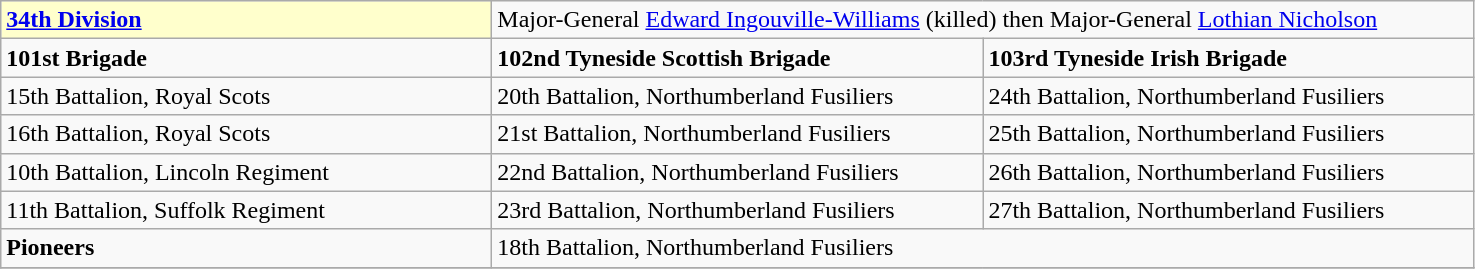<table class="wikitable">
<tr>
<td style="background:#FFFFCC;"><strong><a href='#'>34th Division</a>  </strong></td>
<td colspan="2">Major-General <a href='#'>Edward Ingouville-Williams</a> (killed) then Major-General <a href='#'>Lothian Nicholson</a></td>
</tr>
<tr>
<td width="320pt"><strong>101st Brigade</strong></td>
<td width="320pt"><strong>102nd Tyneside Scottish Brigade</strong></td>
<td width="320pt"><strong>103rd Tyneside Irish Brigade</strong></td>
</tr>
<tr>
<td>15th Battalion, Royal Scots</td>
<td>20th Battalion, Northumberland Fusiliers</td>
<td>24th Battalion, Northumberland Fusiliers</td>
</tr>
<tr>
<td>16th Battalion, Royal Scots</td>
<td>21st Battalion, Northumberland Fusiliers</td>
<td>25th Battalion, Northumberland Fusiliers</td>
</tr>
<tr>
<td>10th Battalion, Lincoln Regiment</td>
<td>22nd Battalion, Northumberland Fusiliers</td>
<td>26th Battalion, Northumberland Fusiliers</td>
</tr>
<tr>
<td>11th Battalion, Suffolk Regiment</td>
<td>23rd Battalion, Northumberland Fusiliers</td>
<td>27th Battalion, Northumberland Fusiliers</td>
</tr>
<tr>
<td><strong>Pioneers</strong></td>
<td colspan="2">18th Battalion, Northumberland Fusiliers</td>
</tr>
<tr>
</tr>
</table>
